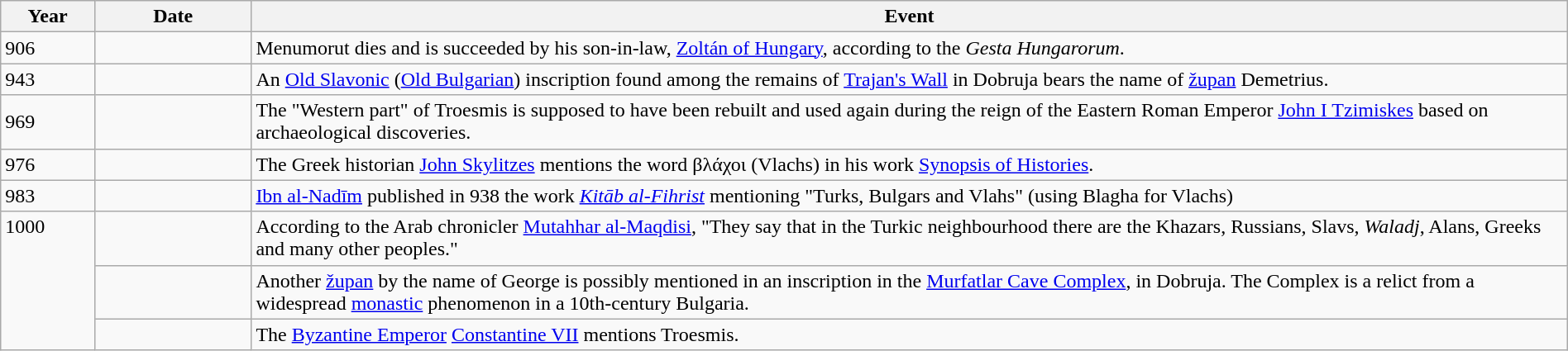<table class="wikitable" width="100%">
<tr>
<th style="width:6%">Year</th>
<th style="width:10%">Date</th>
<th>Event</th>
</tr>
<tr>
<td>906</td>
<td></td>
<td>Menumorut dies and is succeeded by his son-in-law, <a href='#'>Zoltán of Hungary</a>, according to the <em>Gesta Hungarorum</em>.</td>
</tr>
<tr>
<td>943</td>
<td></td>
<td>An <a href='#'>Old Slavonic</a> (<a href='#'>Old Bulgarian</a>) inscription found among the remains of <a href='#'>Trajan's Wall</a> in Dobruja bears the name of <a href='#'>župan</a> Demetrius.</td>
</tr>
<tr>
<td>969</td>
<td></td>
<td>The "Western part" of Troesmis is supposed to have been rebuilt and used again during the reign of the Eastern Roman Emperor <a href='#'>John I Tzimiskes</a> based on archaeological discoveries.</td>
</tr>
<tr>
<td>976</td>
<td></td>
<td>The Greek historian <a href='#'>John Skylitzes</a> mentions the word βλάχοι (Vlachs) in his work <a href='#'>Synopsis of Histories</a>.</td>
</tr>
<tr>
<td>983</td>
<td></td>
<td><a href='#'>Ibn al-Nadīm</a> published in 938 the work <em><a href='#'>Kitāb al-Fihrist</a></em> mentioning "Turks, Bulgars and Vlahs" (using Blagha for Vlachs)</td>
</tr>
<tr>
<td rowspan="3" valign="top">1000</td>
<td></td>
<td>According to the Arab chronicler <a href='#'>Mutahhar al-Maqdisi</a>, "They say that in the Turkic neighbourhood there are the Khazars, Russians, Slavs, <em>Waladj</em>, Alans, Greeks and many other peoples."</td>
</tr>
<tr>
<td></td>
<td>Another <a href='#'>župan</a> by the name of George is possibly mentioned in an inscription in the <a href='#'>Murfatlar Cave Complex</a>, in Dobruja. The Complex is a relict from a widespread <a href='#'>monastic</a> phenomenon in a 10th-century Bulgaria.</td>
</tr>
<tr>
<td></td>
<td>The <a href='#'>Byzantine Emperor</a> <a href='#'>Constantine VII</a> mentions Troesmis.</td>
</tr>
</table>
